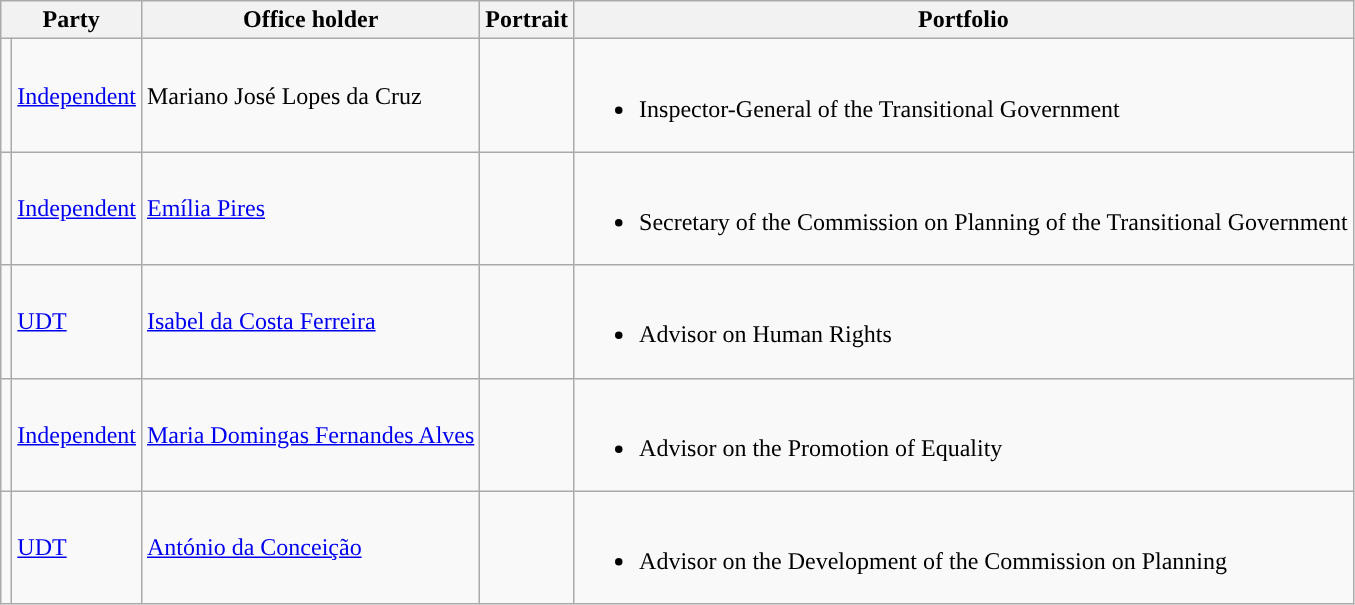<table class="wikitable sortable">
<tr>
<th colspan="2">Party</th>
<th>Office holder</th>
<th>Portrait</th>
<th>Portfolio</th>
</tr>
<tr>
<td style="background:"></td>
<td><a href='#'>Independent</a></td>
<td>Mariano José Lopes da Cruz</td>
<td></td>
<td><br><ul><li>Inspector-General of the Transitional Government</li></ul></td>
</tr>
<tr>
<td style="background:"></td>
<td><a href='#'>Independent</a></td>
<td><a href='#'>Emília Pires</a></td>
<td></td>
<td><br><ul><li>Secretary of the Commission on Planning of the Transitional Government</li></ul></td>
</tr>
<tr>
<td style="background:"></td>
<td><a href='#'>UDT</a></td>
<td><a href='#'>Isabel da Costa Ferreira</a></td>
<td></td>
<td><br><ul><li>Advisor on Human Rights</li></ul></td>
</tr>
<tr>
<td style="background:"></td>
<td><a href='#'>Independent</a></td>
<td><a href='#'>Maria Domingas Fernandes Alves</a></td>
<td></td>
<td><br><ul><li>Advisor on the Promotion of Equality</li></ul></td>
</tr>
<tr>
<td style="background:"></td>
<td><a href='#'>UDT</a></td>
<td><a href='#'>António da Conceição</a></td>
<td></td>
<td><br><ul><li>Advisor on the Development of the Commission on Planning</li></ul></td>
</tr>
</table>
